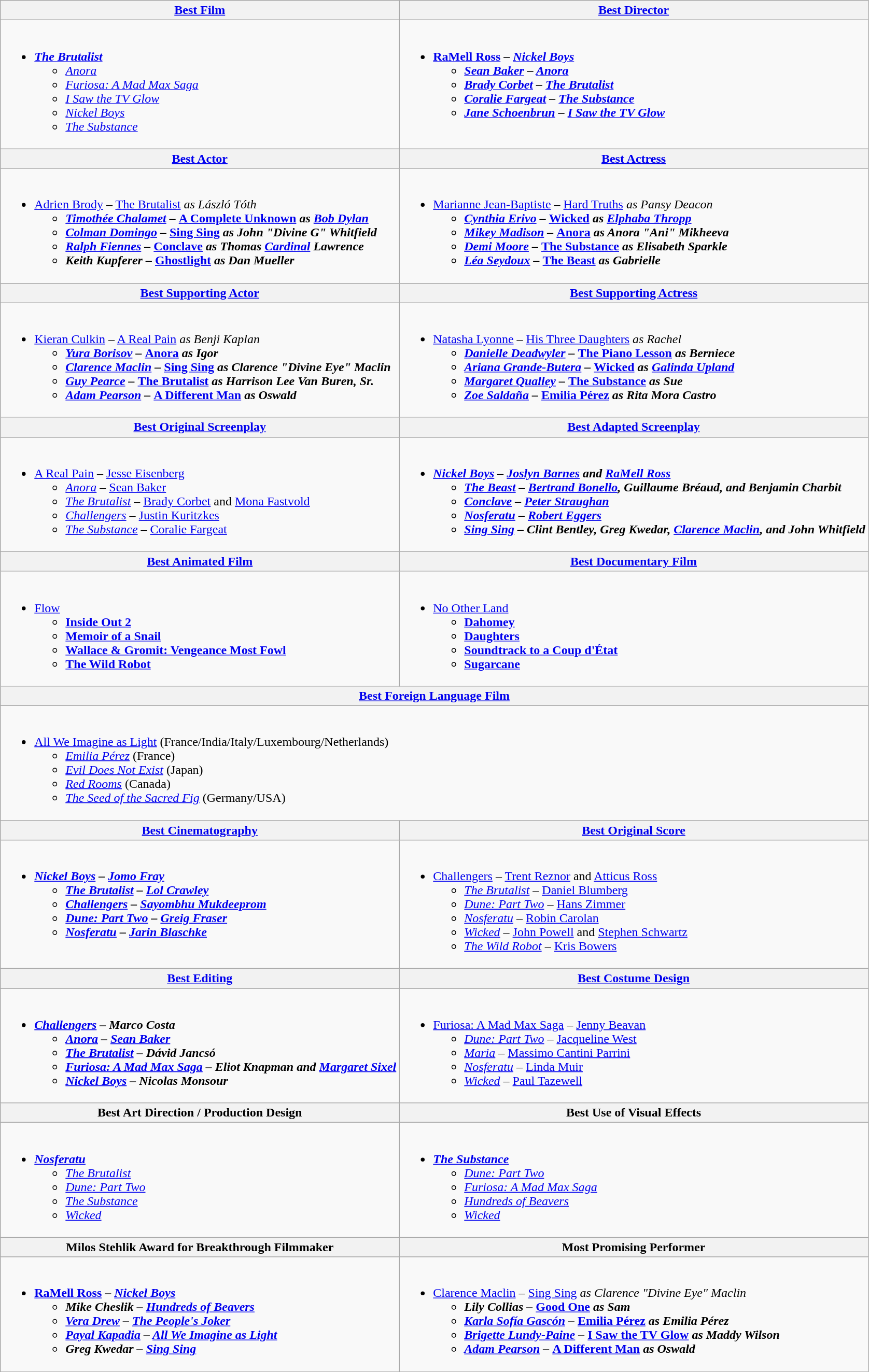<table class="wikitable">
<tr>
<th><a href='#'>Best Film</a></th>
<th><a href='#'>Best Director</a></th>
</tr>
<tr>
<td valign="top"><br><ul><li><strong><em><a href='#'>The Brutalist</a></em></strong><ul><li><em><a href='#'>Anora</a></em></li><li><em><a href='#'>Furiosa: A Mad Max Saga</a></em></li><li><em><a href='#'>I Saw the TV Glow</a></em></li><li><em><a href='#'>Nickel Boys</a></em></li><li><em><a href='#'>The Substance</a></em></li></ul></li></ul></td>
<td valign="top"><br><ul><li><strong><a href='#'>RaMell Ross</a> – <em><a href='#'>Nickel Boys</a><strong><em><ul><li><a href='#'>Sean Baker</a> – </em><a href='#'>Anora</a><em></li><li><a href='#'>Brady Corbet</a> – </em><a href='#'>The Brutalist</a><em></li><li><a href='#'>Coralie Fargeat</a> – </em><a href='#'>The Substance</a><em></li><li><a href='#'>Jane Schoenbrun</a> – </em><a href='#'>I Saw the TV Glow</a><em></li></ul></li></ul></td>
</tr>
<tr>
<th><a href='#'>Best Actor</a></th>
<th><a href='#'>Best Actress</a></th>
</tr>
<tr>
<td valign="top"><br><ul><li></strong><a href='#'>Adrien Brody</a> – </em><a href='#'>The Brutalist</a><em> as László Tóth<strong><ul><li><a href='#'>Timothée Chalamet</a> – </em><a href='#'>A Complete Unknown</a><em> as <a href='#'>Bob Dylan</a></li><li><a href='#'>Colman Domingo</a> – </em><a href='#'>Sing Sing</a><em> as John "Divine G" Whitfield</li><li><a href='#'>Ralph Fiennes</a> – </em><a href='#'>Conclave</a><em> as Thomas <a href='#'>Cardinal</a> Lawrence</li><li>Keith Kupferer – </em><a href='#'>Ghostlight</a><em> as Dan Mueller</li></ul></li></ul></td>
<td valign="top"><br><ul><li></strong><a href='#'>Marianne Jean-Baptiste</a> – </em><a href='#'>Hard Truths</a><em> as Pansy Deacon<strong><ul><li><a href='#'>Cynthia Erivo</a> – </em><a href='#'>Wicked</a><em> as <a href='#'>Elphaba Thropp</a></li><li><a href='#'>Mikey Madison</a> – </em><a href='#'>Anora</a><em> as Anora "Ani" Mikheeva</li><li><a href='#'>Demi Moore</a> – </em><a href='#'>The Substance</a><em> as Elisabeth Sparkle</li><li><a href='#'>Léa Seydoux</a> – </em><a href='#'>The Beast</a><em> as Gabrielle</li></ul></li></ul></td>
</tr>
<tr>
<th><a href='#'>Best Supporting Actor</a></th>
<th><a href='#'>Best Supporting Actress</a></th>
</tr>
<tr>
<td valign="top"><br><ul><li></strong><a href='#'>Kieran Culkin</a> – </em><a href='#'>A Real Pain</a><em> as Benji Kaplan<strong><ul><li><a href='#'>Yura Borisov</a> – </em><a href='#'>Anora</a><em> as Igor</li><li><a href='#'>Clarence Maclin</a> – </em><a href='#'>Sing Sing</a><em> as Clarence "Divine Eye" Maclin</li><li><a href='#'>Guy Pearce</a> – </em><a href='#'>The Brutalist</a><em> as Harrison Lee Van Buren, Sr.</li><li><a href='#'>Adam Pearson</a> – </em><a href='#'>A Different Man</a><em> as Oswald</li></ul></li></ul></td>
<td valign="top"><br><ul><li></strong><a href='#'>Natasha Lyonne</a> – </em><a href='#'>His Three Daughters</a><em> as Rachel<strong><ul><li><a href='#'>Danielle Deadwyler</a> – </em><a href='#'>The Piano Lesson</a><em> as Berniece</li><li><a href='#'>Ariana Grande-Butera</a> – </em><a href='#'>Wicked</a><em> as <a href='#'>Galinda Upland</a></li><li><a href='#'>Margaret Qualley</a> – </em><a href='#'>The Substance</a><em> as Sue</li><li><a href='#'>Zoe Saldaña</a> – </em><a href='#'>Emilia Pérez</a><em> as Rita Mora Castro</li></ul></li></ul></td>
</tr>
<tr>
<th><a href='#'>Best Original Screenplay</a></th>
<th><a href='#'>Best Adapted Screenplay</a></th>
</tr>
<tr>
<td valign="top"><br><ul><li></em></strong><a href='#'>A Real Pain</a></em> – <a href='#'>Jesse Eisenberg</a></strong><ul><li><em><a href='#'>Anora</a></em> – <a href='#'>Sean Baker</a></li><li><em><a href='#'>The Brutalist</a></em> – <a href='#'>Brady Corbet</a> and <a href='#'>Mona Fastvold</a></li><li><em><a href='#'>Challengers</a></em> – <a href='#'>Justin Kuritzkes</a></li><li><em><a href='#'>The Substance</a></em> – <a href='#'>Coralie Fargeat</a></li></ul></li></ul></td>
<td valign="top"><br><ul><li><strong><em><a href='#'>Nickel Boys</a><em> – <a href='#'>Joslyn Barnes</a> and <a href='#'>RaMell Ross</a><strong><ul><li></em><a href='#'>The Beast</a><em> – <a href='#'>Bertrand Bonello</a>, Guillaume Bréaud, and Benjamin Charbit</li><li></em><a href='#'>Conclave</a><em> – <a href='#'>Peter Straughan</a></li><li></em><a href='#'>Nosferatu</a><em> – <a href='#'>Robert Eggers</a></li><li></em><a href='#'>Sing Sing</a><em> – Clint Bentley, Greg Kwedar, <a href='#'>Clarence Maclin</a>, and John Whitfield</li></ul></li></ul></td>
</tr>
<tr>
<th><a href='#'>Best Animated Film</a></th>
<th><a href='#'>Best Documentary Film</a></th>
</tr>
<tr>
<td valign="top"><br><ul><li></em></strong><a href='#'>Flow</a><strong><em><ul><li></em><a href='#'>Inside Out 2</a><em></li><li></em><a href='#'>Memoir of a Snail</a><em></li><li></em><a href='#'>Wallace & Gromit: Vengeance Most Fowl</a><em></li><li></em><a href='#'>The Wild Robot</a><em></li></ul></li></ul></td>
<td valign="top"><br><ul><li></em></strong><a href='#'>No Other Land</a><strong><em><ul><li></em><a href='#'>Dahomey</a><em></li><li></em><a href='#'>Daughters</a><em></li><li></em><a href='#'>Soundtrack to a Coup d'État</a><em></li><li></em><a href='#'>Sugarcane</a><em></li></ul></li></ul></td>
</tr>
<tr>
<th colspan="2"><a href='#'>Best Foreign Language Film</a></th>
</tr>
<tr>
<td colspan="2" valign="top"><br><ul><li></em></strong><a href='#'>All We Imagine as Light</a></em> (France/India/Italy/Luxembourg/Netherlands)</strong><ul><li><em><a href='#'>Emilia Pérez</a></em> (France)</li><li><em><a href='#'>Evil Does Not Exist</a></em> (Japan)</li><li><em><a href='#'>Red Rooms</a></em> (Canada)</li><li><em><a href='#'>The Seed of the Sacred Fig</a></em> (Germany/USA)</li></ul></li></ul></td>
</tr>
<tr>
<th><a href='#'>Best Cinematography</a></th>
<th><a href='#'>Best Original Score</a></th>
</tr>
<tr>
<td valign="top"><br><ul><li><strong><em><a href='#'>Nickel Boys</a><em> – <a href='#'>Jomo Fray</a><strong><ul><li></em><a href='#'>The Brutalist</a><em> – <a href='#'>Lol Crawley</a></li><li></em><a href='#'>Challengers</a><em> – <a href='#'>Sayombhu Mukdeeprom</a></li><li></em><a href='#'>Dune: Part Two</a><em> – <a href='#'>Greig Fraser</a></li><li></em><a href='#'>Nosferatu</a><em> – <a href='#'>Jarin Blaschke</a></li></ul></li></ul></td>
<td valign="top"><br><ul><li></em></strong><a href='#'>Challengers</a></em> – <a href='#'>Trent Reznor</a> and <a href='#'>Atticus Ross</a></strong><ul><li><em><a href='#'>The Brutalist</a></em> – <a href='#'>Daniel Blumberg</a></li><li><em><a href='#'>Dune: Part Two</a></em> – <a href='#'>Hans Zimmer</a></li><li><em><a href='#'>Nosferatu</a></em> – <a href='#'>Robin Carolan</a></li><li><em><a href='#'>Wicked</a></em> – <a href='#'>John Powell</a> and <a href='#'>Stephen Schwartz</a></li><li><em><a href='#'>The Wild Robot</a></em> – <a href='#'>Kris Bowers</a></li></ul></li></ul></td>
</tr>
<tr>
<th><a href='#'>Best Editing</a></th>
<th><a href='#'>Best Costume Design</a></th>
</tr>
<tr>
<td valign="top"><br><ul><li><strong><em><a href='#'>Challengers</a><em> – Marco Costa<strong><ul><li></em><a href='#'>Anora</a><em> – <a href='#'>Sean Baker</a></li><li></em><a href='#'>The Brutalist</a><em> – Dávid Jancsó</li><li></em><a href='#'>Furiosa: A Mad Max Saga</a><em> – Eliot Knapman and <a href='#'>Margaret Sixel</a></li><li></em><a href='#'>Nickel Boys</a><em> – Nicolas Monsour</li></ul></li></ul></td>
<td valign="top"><br><ul><li></em></strong><a href='#'>Furiosa: A Mad Max Saga</a></em> – <a href='#'>Jenny Beavan</a></strong><ul><li><em><a href='#'>Dune: Part Two</a></em> – <a href='#'>Jacqueline West</a></li><li><em><a href='#'>Maria</a></em> – <a href='#'>Massimo Cantini Parrini</a></li><li><em><a href='#'>Nosferatu</a></em> – <a href='#'>Linda Muir</a></li><li><em><a href='#'>Wicked</a></em> – <a href='#'>Paul Tazewell</a></li></ul></li></ul></td>
</tr>
<tr>
<th>Best Art Direction / Production Design</th>
<th>Best Use of Visual Effects</th>
</tr>
<tr>
<td valign="top"><br><ul><li><strong><em><a href='#'>Nosferatu</a></em></strong><ul><li><em><a href='#'>The Brutalist</a></em></li><li><em><a href='#'>Dune: Part Two</a></em></li><li><em><a href='#'>The Substance</a></em></li><li><em><a href='#'>Wicked</a></em></li></ul></li></ul></td>
<td valign="top"><br><ul><li><strong><em><a href='#'>The Substance</a></em></strong><ul><li><em><a href='#'>Dune: Part Two</a></em></li><li><em><a href='#'>Furiosa: A Mad Max Saga</a></em></li><li><em><a href='#'>Hundreds of Beavers</a></em></li><li><em><a href='#'>Wicked</a></em></li></ul></li></ul></td>
</tr>
<tr>
<th>Milos Stehlik Award for Breakthrough Filmmaker</th>
<th>Most Promising Performer</th>
</tr>
<tr>
<td valign="top"><br><ul><li><strong><a href='#'>RaMell Ross</a> – <em><a href='#'>Nickel Boys</a><strong><em><ul><li>Mike Cheslik – </em><a href='#'>Hundreds of Beavers</a><em></li><li><a href='#'>Vera Drew</a> – </em><a href='#'>The People's Joker</a><em></li><li><a href='#'>Payal Kapadia</a> – </em><a href='#'>All We Imagine as Light</a><em></li><li>Greg Kwedar – </em><a href='#'>Sing Sing</a><em></li></ul></li></ul></td>
<td valign="top"><br><ul><li></strong><a href='#'>Clarence Maclin</a> – </em><a href='#'>Sing Sing</a><em> as Clarence "Divine Eye" Maclin<strong><ul><li>Lily Collias – </em><a href='#'>Good One</a><em> as Sam</li><li><a href='#'>Karla Sofía Gascón</a> – </em><a href='#'>Emilia Pérez</a><em> as Emilia Pérez</li><li><a href='#'>Brigette Lundy-Paine</a> – </em><a href='#'>I Saw the TV Glow</a><em> as Maddy Wilson</li><li><a href='#'>Adam Pearson</a> – </em><a href='#'>A Different Man</a><em> as Oswald</li></ul></li></ul></td>
</tr>
</table>
